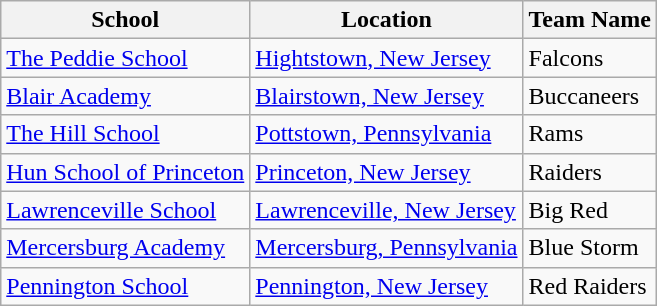<table class="wikitable">
<tr>
<th>School</th>
<th>Location</th>
<th>Team Name</th>
</tr>
<tr>
<td><a href='#'>The Peddie School</a></td>
<td><a href='#'>Hightstown, New Jersey</a></td>
<td>Falcons</td>
</tr>
<tr>
<td><a href='#'>Blair Academy</a></td>
<td><a href='#'>Blairstown, New Jersey</a></td>
<td>Buccaneers</td>
</tr>
<tr>
<td><a href='#'>The Hill School</a></td>
<td><a href='#'>Pottstown, Pennsylvania</a></td>
<td>Rams</td>
</tr>
<tr>
<td><a href='#'>Hun School of Princeton</a></td>
<td><a href='#'>Princeton, New Jersey</a></td>
<td>Raiders</td>
</tr>
<tr>
<td><a href='#'>Lawrenceville School</a></td>
<td><a href='#'>Lawrenceville, New Jersey</a></td>
<td>Big Red</td>
</tr>
<tr>
<td><a href='#'>Mercersburg Academy</a></td>
<td><a href='#'>Mercersburg, Pennsylvania</a></td>
<td>Blue Storm</td>
</tr>
<tr>
<td><a href='#'>Pennington School</a></td>
<td><a href='#'>Pennington, New Jersey</a></td>
<td>Red Raiders</td>
</tr>
</table>
